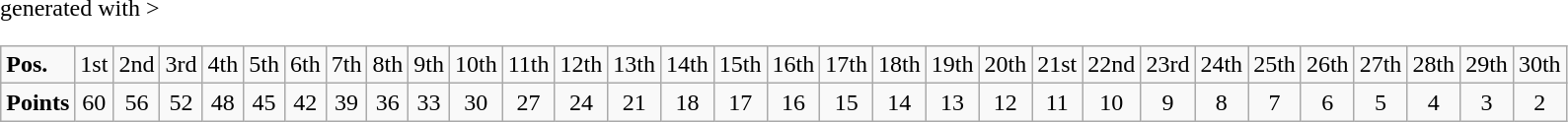<table class="wikitable" <hiddentext>generated with >
<tr>
<td style="font-weight:bold">Pos.</td>
<td align="center">1st</td>
<td align="center">2nd</td>
<td align="center">3rd</td>
<td align="center">4th</td>
<td align="center">5th</td>
<td align="center">6th</td>
<td align="center">7th</td>
<td align="center">8th</td>
<td align="center">9th</td>
<td align="center">10th</td>
<td align="center">11th</td>
<td align="center">12th</td>
<td align="center">13th</td>
<td align="center">14th</td>
<td align="center">15th</td>
<td align="center">16th</td>
<td align="center">17th</td>
<td align="center">18th</td>
<td align="center">19th</td>
<td align="center">20th</td>
<td align="center">21st</td>
<td align="center">22nd</td>
<td align="center">23rd</td>
<td align="center">24th</td>
<td align="center">25th</td>
<td align="center">26th</td>
<td align="center">27th</td>
<td align="center">28th</td>
<td align="center">29th</td>
<td align="center">30th</td>
</tr>
<tr>
<td style="font-weight:bold">Points</td>
<td align="center">60</td>
<td align="center">56</td>
<td align="center">52</td>
<td align="center">48</td>
<td align="center">45</td>
<td align="center">42</td>
<td align="center">39</td>
<td align="center">36</td>
<td align="center">33</td>
<td align="center">30</td>
<td align="center">27</td>
<td align="center">24</td>
<td align="center">21</td>
<td align="center">18</td>
<td align="center">17</td>
<td align="center">16</td>
<td align="center">15</td>
<td align="center">14</td>
<td align="center">13</td>
<td align="center">12</td>
<td align="center">11</td>
<td align="center">10</td>
<td align="center">9</td>
<td align="center">8</td>
<td align="center">7</td>
<td align="center">6</td>
<td align="center">5</td>
<td align="center">4</td>
<td align="center">3</td>
<td align="center">2</td>
</tr>
</table>
